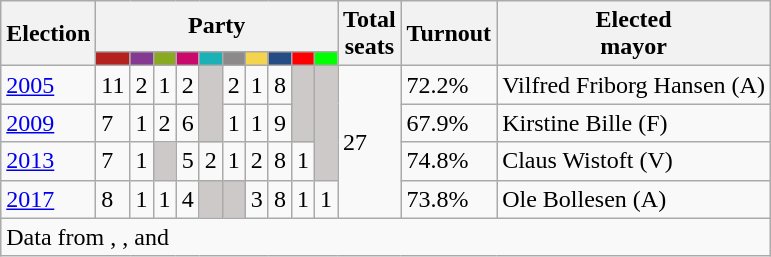<table class="wikitable">
<tr>
<th rowspan="2">Election</th>
<th colspan="10">Party</th>
<th rowspan="2">Total<br>seats</th>
<th rowspan="2">Turnout</th>
<th rowspan="2">Elected<br>mayor</th>
</tr>
<tr>
<td style="background:#B5211D;"><strong><a href='#'></a></strong></td>
<td style="background:#843A93;"><strong><a href='#'></a></strong></td>
<td style="background:#89A920;"><strong><a href='#'></a></strong></td>
<td style="background:#C9096C;"><strong><a href='#'></a></strong></td>
<td style="background:#1CB1B7;"><strong><a href='#'></a></strong></td>
<td style="background:#8B8989;"><strong></strong></td>
<td style="background:#F4D44D;"><strong><a href='#'></a></strong></td>
<td style="background:#254C85;"><strong><a href='#'></a></strong></td>
<td style="background:#FF0000;"><strong><a href='#'></a></strong></td>
<td style="background:#00FF00;"><strong><a href='#'></a></strong></td>
</tr>
<tr>
<td><a href='#'>2005</a></td>
<td>11</td>
<td>2</td>
<td>1</td>
<td>2</td>
<td style="background:#CDC9C9;" rowspan="2"></td>
<td>2</td>
<td>1</td>
<td>8</td>
<td style="background:#CDC9C9;" rowspan="2"></td>
<td style="background:#CDC9C9;" rowspan="3"></td>
<td rowspan="4">27</td>
<td>72.2%</td>
<td>Vilfred Friborg Hansen (A)</td>
</tr>
<tr>
<td><a href='#'>2009</a></td>
<td>7</td>
<td>1</td>
<td>2</td>
<td>6</td>
<td>1</td>
<td>1</td>
<td>9</td>
<td>67.9%</td>
<td>Kirstine Bille (F)</td>
</tr>
<tr>
<td><a href='#'>2013</a></td>
<td>7</td>
<td>1</td>
<td style="background:#CDC9C9;"></td>
<td>5</td>
<td>2</td>
<td>1</td>
<td>2</td>
<td>8</td>
<td>1</td>
<td>74.8%</td>
<td>Claus Wistoft (V)</td>
</tr>
<tr>
<td><a href='#'>2017</a></td>
<td>8</td>
<td>1</td>
<td>1</td>
<td>4</td>
<td style="background:#CDC9C9;"></td>
<td style="background:#CDC9C9;"></td>
<td>3</td>
<td>8</td>
<td>1</td>
<td>1</td>
<td>73.8%</td>
<td>Ole Bollesen (A)</td>
</tr>
<tr>
<td colspan="14">Data from , ,  and </td>
</tr>
</table>
